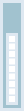<table cellpadding="2" cellspacing="0" border="1" align="right" style="background-color:#FFFFFF; border-collapse: collapse; border: 2px #DEE8F1 solid">
<tr>
<td style="background-color:#A1C2CF; color:#FFFFFF "><br><table cellpadding="2" cellspacing="0" border="1" style="background-color:#FFFFFF; border-collapse: collapse; border:2px #DEE8F1 solid">
<tr>
<td></td>
</tr>
<tr --->
<td></td>
</tr>
<tr --->
<td></td>
</tr>
<tr --->
<td></td>
</tr>
<tr --->
<td></td>
</tr>
<tr --->
<td></td>
</tr>
<tr --->
<td></td>
</tr>
<tr --->
<td></td>
</tr>
<tr --->
<td></td>
</tr>
</table>
</td>
</tr>
</table>
